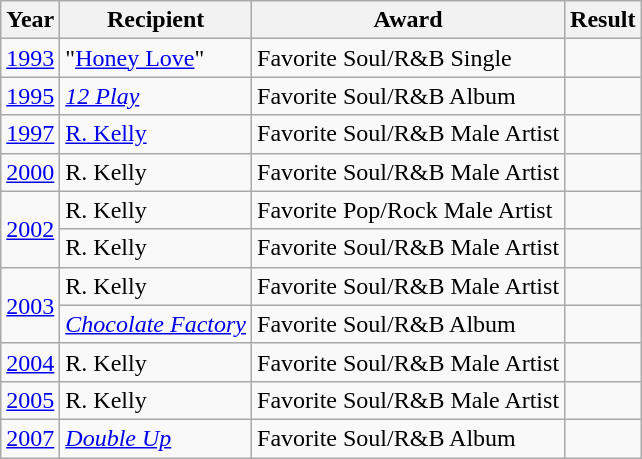<table class="wikitable">
<tr>
<th>Year</th>
<th>Recipient</th>
<th>Award</th>
<th>Result</th>
</tr>
<tr>
<td><a href='#'>1993</a></td>
<td>"<a href='#'>Honey Love</a>"</td>
<td>Favorite Soul/R&B Single</td>
<td></td>
</tr>
<tr>
<td><a href='#'>1995</a></td>
<td><em><a href='#'>12 Play</a></em></td>
<td>Favorite Soul/R&B Album</td>
<td></td>
</tr>
<tr>
<td><a href='#'>1997</a></td>
<td><a href='#'>R. Kelly</a></td>
<td>Favorite Soul/R&B Male Artist</td>
<td></td>
</tr>
<tr>
<td><a href='#'>2000</a></td>
<td>R. Kelly</td>
<td>Favorite Soul/R&B Male Artist</td>
<td></td>
</tr>
<tr>
<td rowspan="2"><a href='#'>2002</a></td>
<td>R. Kelly</td>
<td>Favorite Pop/Rock Male Artist</td>
<td></td>
</tr>
<tr>
<td>R. Kelly</td>
<td>Favorite Soul/R&B Male Artist</td>
<td></td>
</tr>
<tr>
<td rowspan="2"><a href='#'>2003</a></td>
<td>R. Kelly</td>
<td>Favorite Soul/R&B Male Artist</td>
<td></td>
</tr>
<tr>
<td><em><a href='#'>Chocolate Factory</a></em></td>
<td>Favorite Soul/R&B Album</td>
<td></td>
</tr>
<tr>
<td><a href='#'>2004</a></td>
<td>R. Kelly</td>
<td>Favorite Soul/R&B Male Artist</td>
<td></td>
</tr>
<tr>
<td><a href='#'>2005</a></td>
<td>R. Kelly</td>
<td>Favorite Soul/R&B Male Artist</td>
<td></td>
</tr>
<tr>
<td><a href='#'>2007</a></td>
<td><em><a href='#'>Double Up</a></em></td>
<td>Favorite Soul/R&B Album</td>
<td></td>
</tr>
</table>
